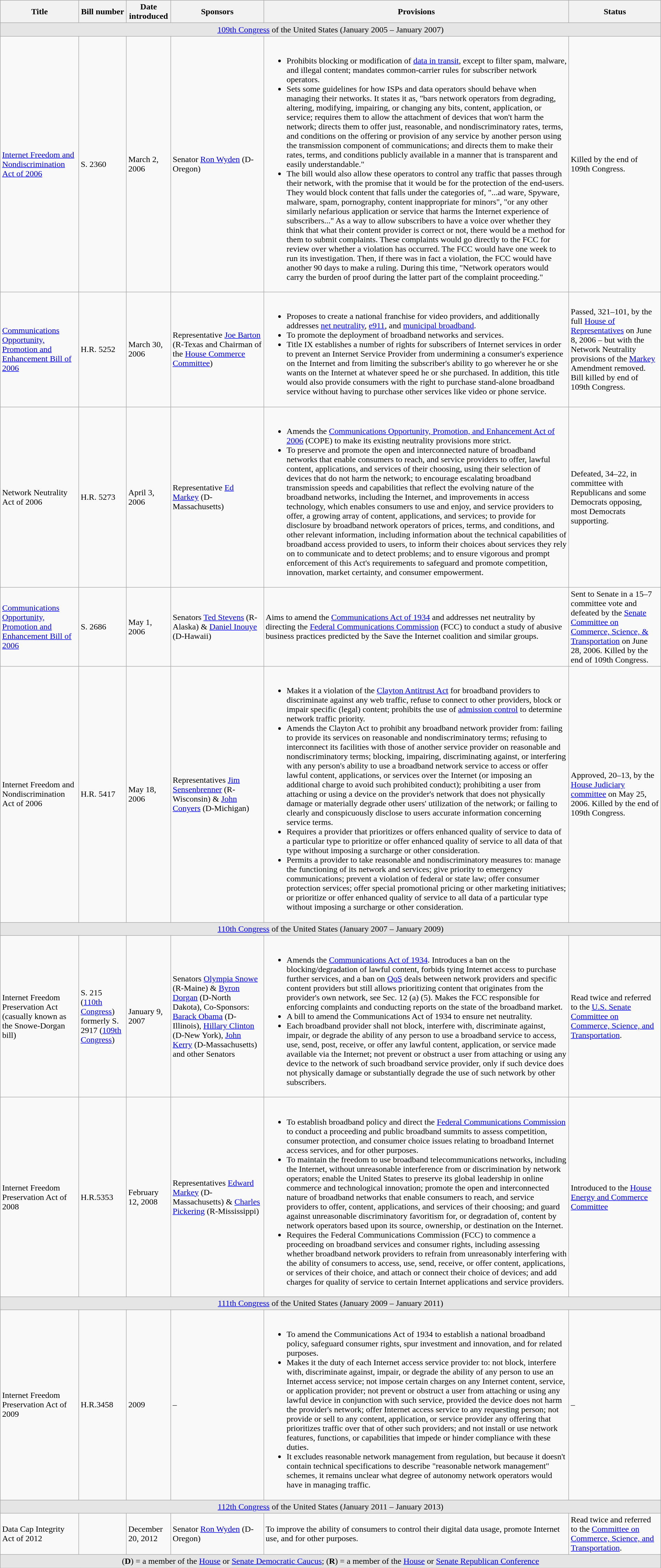<table class="wikitable" style="width:100%; margin:1em auto 1em auto;">
<tr>
<th>Title</th>
<th>Bill number</th>
<th>Date introduced</th>
<th>Sponsors</th>
<th>Provisions</th>
<th>Status</th>
</tr>
<tr>
<td colspan="6" style="text-align:center; background:#e5e5e5;"><a href='#'>109th Congress</a> of the United States (January 2005 – January 2007)</td>
</tr>
<tr>
<td><a href='#'>Internet Freedom and Nondiscrimination Act of 2006</a></td>
<td>S. 2360</td>
<td>March 2, 2006</td>
<td>Senator <a href='#'>Ron Wyden</a> (D-Oregon)</td>
<td><br><ul><li>Prohibits blocking or modification of <a href='#'>data in transit</a>, except to filter spam, malware, and illegal content; mandates common-carrier rules for subscriber network operators.</li><li>Sets some guidelines for how ISPs and data operators should behave when managing their networks. It states it as, "bars network operators from degrading, altering, modifying, impairing, or changing any bits, content, application, or service; requires them to allow the attachment of devices that won't harm the network; directs them to offer just, reasonable, and nondiscriminatory rates, terms, and conditions on the offering or provision of any service by another person using the transmission component of communications; and directs them to make their rates, terms, and conditions publicly available in a manner that is transparent and easily understandable."</li><li>The bill would also allow these operators to control any traffic that passes through their network, with the promise that it would be for the protection of the end-users. They would block content that falls under the categories of, "...ad ware, Spyware, malware, spam, pornography, content inappropriate for minors", "or any other similarly nefarious application or service that harms the Internet experience of subscribers..." As a way to allow subscribers to have a voice over whether they think that what their content provider is correct or not, there would be a method for them to submit complaints. These complaints would go directly to the FCC for review over whether a violation has occurred. The FCC would have one week to run its investigation. Then, if there was in fact a violation, the FCC would have another 90 days to make a ruling. During this time, "Network operators would carry the burden of proof during the latter part of the complaint proceeding."</li></ul></td>
<td>Killed by the end of 109th Congress.</td>
</tr>
<tr>
<td><a href='#'>Communications Opportunity, Promotion and Enhancement Bill of 2006</a></td>
<td>H.R. 5252</td>
<td>March 30, 2006</td>
<td>Representative <a href='#'>Joe Barton</a> (R-Texas and Chairman of the <a href='#'>House Commerce Committee</a>)</td>
<td><br><ul><li>Proposes to create a national franchise for video providers, and additionally addresses <a href='#'>net neutrality</a>, <a href='#'>e911</a>, and <a href='#'>municipal broadband</a>.</li><li>To promote the deployment of broadband networks and services.</li><li>Title IX establishes a number of rights for subscribers of Internet services in order to prevent an Internet Service Provider from undermining a consumer's experience on the Internet and from limiting the subscriber's ability to go wherever he or she wants on the Internet at whatever speed he or she purchased. In addition, this title would also provide consumers with the right to purchase stand-alone broadband service without having to purchase other services like video or phone service.</li></ul></td>
<td>Passed, 321–101, by the full <a href='#'>House of Representatives</a> on June 8, 2006 – but with the Network Neutrality provisions of the <a href='#'>Markey</a> Amendment removed. Bill killed by end of 109th Congress.</td>
</tr>
<tr>
<td>Network Neutrality Act of 2006</td>
<td>H.R. 5273</td>
<td>April 3, 2006</td>
<td>Representative <a href='#'>Ed Markey</a> (D-Massachusetts)</td>
<td><br><ul><li>Amends the <a href='#'>Communications Opportunity, Promotion, and Enhancement Act of 2006</a> (COPE) to make its existing neutrality provisions more strict.</li><li>To preserve and promote the open and interconnected nature of broadband networks that enable consumers to reach, and service providers to offer, lawful content, applications, and services of their choosing, using their selection of devices that do not harm the network; to encourage escalating broadband transmission speeds and capabilities that reflect the evolving nature of the broadband networks, including the Internet, and improvements in access technology, which enables consumers to use and enjoy, and service providers to offer, a growing array of content, applications, and services; to provide for disclosure by broadband network operators of prices, terms, and conditions, and other relevant information, including information about the technical capabilities of broadband access provided to users, to inform their choices about services they rely on to communicate and to detect problems; and to ensure vigorous and prompt enforcement of this Act's requirements to safeguard and promote competition, innovation, market certainty, and consumer empowerment.</li></ul></td>
<td>Defeated, 34–22, in committee with Republicans and some Democrats opposing, most Democrats supporting.</td>
</tr>
<tr>
<td><a href='#'>Communications Opportunity, Promotion and Enhancement Bill of 2006</a></td>
<td>S. 2686</td>
<td>May 1, 2006</td>
<td>Senators <a href='#'>Ted Stevens</a> (R-Alaska) & <a href='#'>Daniel Inouye</a> (D-Hawaii)</td>
<td>Aims to amend the <a href='#'>Communications Act of 1934</a> and addresses net neutrality by directing the <a href='#'>Federal Communications Commission</a> (FCC) to conduct a study of abusive business practices predicted by the Save the Internet coalition and similar groups.</td>
<td>Sent to Senate in a 15–7 committee vote and defeated by the <a href='#'>Senate Committee on Commerce, Science, & Transportation</a> on June 28, 2006. Killed by the end of 109th Congress.</td>
</tr>
<tr>
<td>Internet Freedom and Nondiscrimination Act of 2006</td>
<td>H.R. 5417</td>
<td>May 18, 2006</td>
<td>Representatives <a href='#'>Jim Sensenbrenner</a> (R-Wisconsin) & <a href='#'>John Conyers</a> (D-Michigan)</td>
<td><br><ul><li>Makes it a violation of the <a href='#'>Clayton Antitrust Act</a> for broadband providers to discriminate against any web traffic, refuse to connect to other providers, block or impair specific (legal) content; prohibits the use of <a href='#'>admission control</a> to determine network traffic priority.</li><li>Amends the Clayton Act to prohibit any broadband network provider from: failing to provide its services on reasonable and nondiscriminatory terms; refusing to interconnect its facilities with those of another service provider on reasonable and nondiscriminatory terms; blocking, impairing, discriminating against, or interfering with any person's ability to use a broadband network service to access or offer lawful content, applications, or services over the Internet (or imposing an additional charge to avoid such prohibited conduct); prohibiting a user from attaching or using a device on the provider's network that does not physically damage or materially degrade other users' utilization of the network; or failing to clearly and conspicuously disclose to users accurate information concerning service terms.</li><li>Requires a provider that prioritizes or offers enhanced quality of service to data of a particular type to prioritize or offer enhanced quality of service to all data of that type without imposing a surcharge or other consideration.</li><li>Permits a provider to take reasonable and nondiscriminatory measures to: manage the functioning of its network and services; give priority to emergency communications; prevent a violation of federal or state law; offer consumer protection services; offer special promotional pricing or other marketing initiatives; or prioritize or offer enhanced quality of service to all data of a particular type without imposing a surcharge or other consideration.</li></ul></td>
<td>Approved, 20–13, by the <a href='#'>House Judiciary committee</a> on May 25, 2006. Killed by the end of 109th Congress.</td>
</tr>
<tr>
<td colspan="6" style="text-align:center; background:#e5e5e5;"><a href='#'>110th Congress</a> of the United States (January 2007 – January 2009)</td>
</tr>
<tr>
<td>Internet Freedom Preservation Act (casually known as the Snowe-Dorgan bill)</td>
<td>S. 215 (<a href='#'>110th Congress</a>) formerly S. 2917 (<a href='#'>109th Congress</a>)</td>
<td>January 9, 2007</td>
<td>Senators <a href='#'>Olympia Snowe</a> (R-Maine) & <a href='#'>Byron Dorgan</a> (D-North Dakota), Co-Sponsors: <a href='#'>Barack Obama</a> (D-Illinois), <a href='#'>Hillary Clinton</a> (D-New York), <a href='#'>John Kerry</a> (D-Massachusetts) and other Senators</td>
<td><br><ul><li>Amends the <a href='#'>Communications Act of 1934</a>. Introduces a ban on the blocking/degradation of lawful content, forbids tying Internet access to purchase further services, and a ban on <a href='#'>QoS</a> deals between network providers and specific content providers but still allows prioritizing content that originates from the provider's own network, see Sec. 12 (a) (5). Makes the FCC responsible for enforcing complaints and conducting reports on the state of the broadband market.</li><li>A bill to amend the Communications Act of 1934 to ensure net neutrality.</li><li>Each broadband provider shall not block, interfere with, discriminate against, impair, or degrade the ability of any person to use a broadband service to access, use, send, post, receive, or offer any lawful content, application, or service made available via the Internet; not prevent or obstruct a user from attaching or using any device to the network of such broadband service provider, only if such device does not physically damage or substantially degrade the use of such network by other subscribers.</li></ul></td>
<td>Read twice and referred to the <a href='#'>U.S. Senate Committee on Commerce, Science, and Transportation</a>.</td>
</tr>
<tr>
<td>Internet Freedom Preservation Act of 2008</td>
<td>H.R.5353</td>
<td>February 12, 2008</td>
<td>Representatives <a href='#'>Edward Markey</a> (D-Massachusetts) & <a href='#'>Charles Pickering</a> (R-Mississippi)</td>
<td><br><ul><li>To establish broadband policy and direct the <a href='#'>Federal Communications Commission</a> to conduct a proceeding and public broadband summits to assess competition, consumer protection, and consumer choice issues relating to broadband Internet access services, and for other purposes.</li><li>To maintain the freedom to use broadband telecommunications networks, including the Internet, without unreasonable interference from or discrimination by network operators; enable the United States to preserve its global leadership in online commerce and technological innovation; promote the open and interconnected nature of broadband networks that enable consumers to reach, and service providers to offer, content, applications, and services of their choosing; and guard against unreasonable discriminatory favoritism for, or degradation of, content by network operators based upon its source, ownership, or destination on the Internet.</li><li>Requires the Federal Communications Commission (FCC) to commence a proceeding on broadband services and consumer rights, including assessing whether broadband network providers to refrain from unreasonably interfering with the ability of consumers to access, use, send, receive, or offer content, applications, or services of their choice, and attach or connect their choice of devices; and add charges for quality of service to certain Internet applications and service providers.</li></ul></td>
<td>Introduced to the <a href='#'>House Energy and Commerce Committee</a></td>
</tr>
<tr>
<td colspan="6" style="text-align:center; background:#e5e5e5;"><a href='#'>111th Congress</a> of the United States (January 2009 – January 2011)</td>
</tr>
<tr>
<td>Internet Freedom Preservation Act of 2009</td>
<td>H.R.3458</td>
<td>2009</td>
<td>–</td>
<td><br><ul><li>To amend the Communications Act of 1934 to establish a national broadband policy, safeguard consumer rights, spur investment and innovation, and for related purposes.</li><li>Makes it the duty of each Internet access service provider to: not block, interfere with, discriminate against, impair, or degrade the ability of any person to use an Internet access service; not impose certain charges on any Internet content, service, or application provider; not prevent or obstruct a user from attaching or using any lawful device in conjunction with such service, provided the device does not harm the provider's network; offer Internet access service to any requesting person; not provide or sell to any content, application, or service provider any offering that prioritizes traffic over that of other such providers; and not install or use network features, functions, or capabilities that impede or hinder compliance with these duties.</li><li>It excludes reasonable network management from regulation, but because it doesn't contain technical specifications to describe "reasonable network management" schemes, it remains unclear what degree of autonomy network operators would have in managing traffic.</li></ul></td>
<td>–</td>
</tr>
<tr>
<td colspan="6" style="text-align:center; background:#e5e5e5;"><a href='#'>112th Congress</a> of the United States (January 2011 – January 2013)</td>
</tr>
<tr>
<td>Data Cap Integrity Act of 2012</td>
<td></td>
<td>December 20, 2012</td>
<td>Senator <a href='#'>Ron Wyden</a> (D-Oregon)</td>
<td>To improve the ability of consumers to control their digital data usage, promote Internet use, and for other purposes.</td>
<td>Read twice and referred to the <a href='#'>Committee on Commerce, Science, and Transportation</a>.</td>
</tr>
<tr>
<td colspan="6" style="text-align:center; background:#e5e5e5;">(<strong>D</strong>) = a member of the <a href='#'>House</a> or <a href='#'>Senate Democratic Caucus</a>; (<strong>R</strong>) = a member of the <a href='#'>House</a> or <a href='#'>Senate Republican Conference</a></td>
</tr>
</table>
